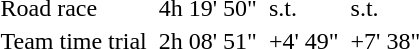<table>
<tr>
<td>Road race</td>
<td></td>
<td>4h 19' 50"</td>
<td></td>
<td>s.t.</td>
<td></td>
<td>s.t.</td>
</tr>
<tr>
<td>Team time trial</td>
<td><br></td>
<td>2h 08' 51"</td>
<td><br></td>
<td>+4' 49"</td>
<td><br></td>
<td>+7' 38"</td>
</tr>
</table>
